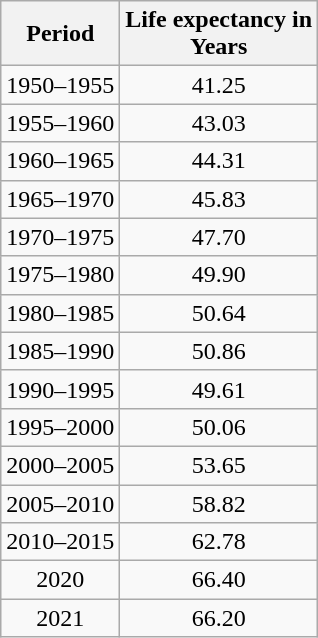<table class="wikitable" style="text-align: center;">
<tr>
<th>Period</th>
<th>Life expectancy in <br> Years</th>
</tr>
<tr>
<td>1950–1955</td>
<td>41.25</td>
</tr>
<tr>
<td>1955–1960</td>
<td> 43.03</td>
</tr>
<tr>
<td>1960–1965</td>
<td> 44.31</td>
</tr>
<tr>
<td>1965–1970</td>
<td> 45.83</td>
</tr>
<tr>
<td>1970–1975</td>
<td> 47.70</td>
</tr>
<tr>
<td>1975–1980</td>
<td> 49.90</td>
</tr>
<tr>
<td>1980–1985</td>
<td> 50.64</td>
</tr>
<tr>
<td>1985–1990</td>
<td> 50.86</td>
</tr>
<tr>
<td>1990–1995</td>
<td> 49.61</td>
</tr>
<tr>
<td>1995–2000</td>
<td> 50.06</td>
</tr>
<tr>
<td>2000–2005</td>
<td> 53.65</td>
</tr>
<tr>
<td>2005–2010</td>
<td> 58.82</td>
</tr>
<tr>
<td>2010–2015</td>
<td> 62.78</td>
</tr>
<tr>
<td>2020</td>
<td> 66.40</td>
</tr>
<tr>
<td>2021</td>
<td> 66.20</td>
</tr>
</table>
